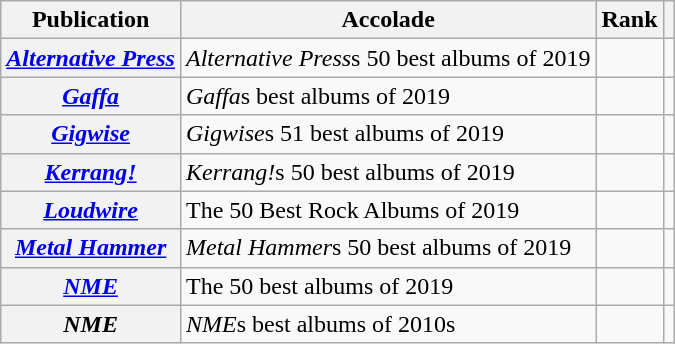<table class="wikitable plainrowheaders sortable">
<tr>
<th scope="col">Publication</th>
<th scope="col">Accolade</th>
<th scope="col">Rank</th>
<th scope="col" class="unsortable"></th>
</tr>
<tr>
<th scope="row"><em><a href='#'>Alternative Press</a></em></th>
<td><em>Alternative Press</em>s 50 best albums of 2019</td>
<td></td>
<td></td>
</tr>
<tr>
<th scope="row"><em><a href='#'>Gaffa</a></em></th>
<td><em>Gaffa</em>s best albums of 2019</td>
<td></td>
<td></td>
</tr>
<tr>
<th scope="row"><em><a href='#'>Gigwise</a></em></th>
<td><em>Gigwise</em>s 51 best albums of 2019</td>
<td></td>
<td></td>
</tr>
<tr>
<th scope="row"><em><a href='#'>Kerrang!</a></em></th>
<td><em>Kerrang!</em>s 50 best albums of 2019</td>
<td></td>
<td></td>
</tr>
<tr>
<th scope="row"><em><a href='#'>Loudwire</a></em></th>
<td>The 50 Best Rock Albums of 2019</td>
<td></td>
<td></td>
</tr>
<tr>
<th scope="row"><em><a href='#'>Metal Hammer</a></em></th>
<td><em>Metal Hammer</em>s 50 best albums of 2019</td>
<td></td>
<td></td>
</tr>
<tr>
<th scope="row"><em><a href='#'>NME</a></em></th>
<td>The 50 best albums of 2019</td>
<td></td>
<td></td>
</tr>
<tr>
<th scope="row"><em>NME</em></th>
<td><em>NME</em>s best albums of 2010s</td>
<td></td>
<td></td>
</tr>
</table>
